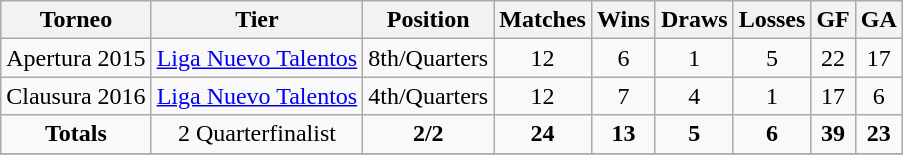<table class=wikitable style="text-align: center;">
<tr>
<th>Torneo</th>
<th>Tier</th>
<th>Position</th>
<th>Matches</th>
<th>Wins</th>
<th>Draws</th>
<th>Losses</th>
<th>GF</th>
<th>GA</th>
</tr>
<tr>
<td>Apertura 2015</td>
<td><a href='#'>Liga Nuevo Talentos</a></td>
<td>8th/Quarters</td>
<td>12</td>
<td>6</td>
<td>1</td>
<td>5</td>
<td>22</td>
<td>17</td>
</tr>
<tr>
<td>Clausura 2016</td>
<td><a href='#'>Liga Nuevo Talentos</a></td>
<td>4th/Quarters</td>
<td>12</td>
<td>7</td>
<td>4</td>
<td>1</td>
<td>17</td>
<td>6</td>
</tr>
<tr>
<td><strong>Totals</strong></td>
<td>2 Quarterfinalist</td>
<td><strong>2/2</strong></td>
<td><strong>24</strong></td>
<td><strong>13</strong></td>
<td><strong>5</strong></td>
<td><strong>6</strong></td>
<td><strong>39</strong></td>
<td><strong>23</strong></td>
</tr>
<tr>
</tr>
</table>
